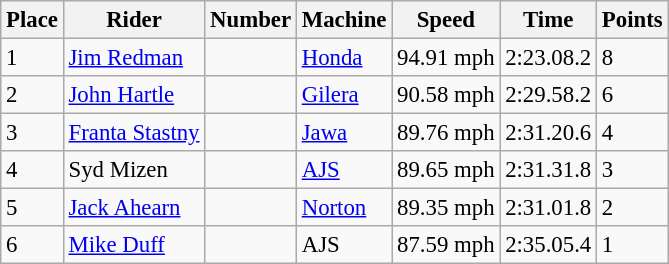<table class="wikitable" style="font-size: 95%;">
<tr>
<th>Place</th>
<th>Rider</th>
<th>Number</th>
<th>Machine</th>
<th>Speed</th>
<th>Time</th>
<th>Points</th>
</tr>
<tr>
<td>1</td>
<td> <a href='#'>Jim Redman</a></td>
<td></td>
<td><a href='#'>Honda</a></td>
<td>94.91 mph</td>
<td>2:23.08.2</td>
<td>8</td>
</tr>
<tr>
<td>2</td>
<td> <a href='#'>John Hartle</a></td>
<td></td>
<td><a href='#'>Gilera</a></td>
<td>90.58 mph</td>
<td>2:29.58.2</td>
<td>6</td>
</tr>
<tr>
<td>3</td>
<td> <a href='#'>Franta Stastny</a></td>
<td></td>
<td><a href='#'>Jawa</a></td>
<td>89.76 mph</td>
<td>2:31.20.6</td>
<td>4</td>
</tr>
<tr>
<td>4</td>
<td> Syd Mizen</td>
<td></td>
<td><a href='#'>AJS</a></td>
<td>89.65 mph</td>
<td>2:31.31.8</td>
<td>3</td>
</tr>
<tr>
<td>5</td>
<td> <a href='#'>Jack Ahearn</a></td>
<td></td>
<td><a href='#'>Norton</a></td>
<td>89.35 mph</td>
<td>2:31.01.8</td>
<td>2</td>
</tr>
<tr>
<td>6</td>
<td> <a href='#'>Mike Duff</a></td>
<td></td>
<td>AJS</td>
<td>87.59 mph</td>
<td>2:35.05.4</td>
<td>1</td>
</tr>
</table>
